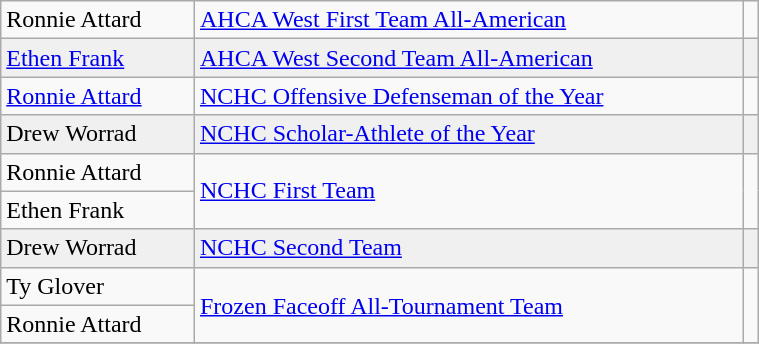<table class="wikitable" width=40%>
<tr>
<td>Ronnie Attard</td>
<td rowspan=1><a href='#'>AHCA West First Team All-American</a></td>
<td rowspan=1></td>
</tr>
<tr bgcolor=f0f0f0>
<td><a href='#'>Ethen Frank</a></td>
<td rowspan=1><a href='#'>AHCA West Second Team All-American</a></td>
<td rowspan=1></td>
</tr>
<tr>
<td><a href='#'>Ronnie Attard</a></td>
<td rowspan=1><a href='#'>NCHC Offensive Defenseman of the Year</a></td>
<td rowspan=1></td>
</tr>
<tr bgcolor=f0f0f0>
<td>Drew Worrad</td>
<td rowspan=1><a href='#'>NCHC Scholar-Athlete of the Year</a></td>
<td rowspan=1></td>
</tr>
<tr>
<td>Ronnie Attard</td>
<td rowspan=2><a href='#'>NCHC First Team</a></td>
<td rowspan=2></td>
</tr>
<tr>
<td>Ethen Frank</td>
</tr>
<tr bgcolor=f0f0f0>
<td>Drew Worrad</td>
<td rowspan=1><a href='#'>NCHC Second Team</a></td>
<td rowspan=1></td>
</tr>
<tr>
<td>Ty Glover</td>
<td rowspan=2><a href='#'>Frozen Faceoff All-Tournament Team</a></td>
<td rowspan=2></td>
</tr>
<tr>
<td>Ronnie Attard</td>
</tr>
<tr>
</tr>
</table>
